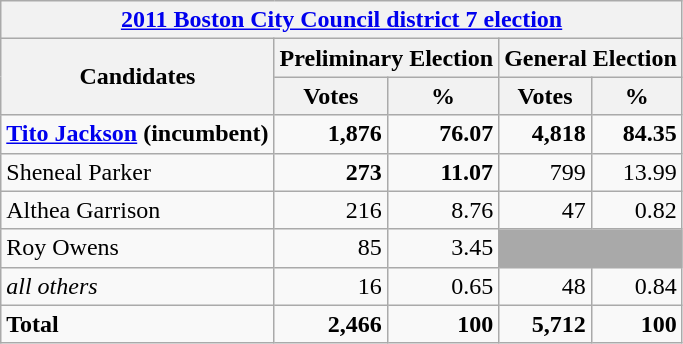<table class=wikitable>
<tr>
<th colspan=5><a href='#'>2011 Boston City Council district 7 election</a></th>
</tr>
<tr>
<th rowspan="2"><strong>Candidates</strong></th>
<th colspan=2><strong>Preliminary Election</strong></th>
<th colspan=2><strong>General Election</strong></th>
</tr>
<tr>
<th>Votes</th>
<th>%</th>
<th>Votes</th>
<th>%</th>
</tr>
<tr>
<td><strong><a href='#'>Tito Jackson</a> (incumbent)</strong></td>
<td style="text-align:right;"><strong>1,876</strong></td>
<td style="text-align:right;"><strong>76.07</strong></td>
<td style="text-align:right;"><strong>4,818</strong></td>
<td style="text-align:right;"><strong>84.35</strong></td>
</tr>
<tr>
<td>Sheneal Parker</td>
<td style="text-align:right;"><strong>273</strong></td>
<td style="text-align:right;"><strong>11.07</strong></td>
<td style="text-align:right;">799</td>
<td style="text-align:right;">13.99</td>
</tr>
<tr>
<td>Althea Garrison</td>
<td style="text-align:right;">216</td>
<td style="text-align:right;">8.76</td>
<td style="text-align:right;">47</td>
<td style="text-align:right;">0.82</td>
</tr>
<tr>
<td>Roy Owens</td>
<td style="text-align:right;">85</td>
<td style="text-align:right;">3.45</td>
<td colspan="2" style="background:darkgrey;"></td>
</tr>
<tr>
<td><em>all others</em></td>
<td style="text-align:right;">16</td>
<td style="text-align:right;">0.65</td>
<td style="text-align:right;">48</td>
<td style="text-align:right;">0.84</td>
</tr>
<tr>
<td><strong>Total</strong></td>
<td style="text-align:right;"><strong>2,466</strong></td>
<td style="text-align:right;"><strong>100</strong></td>
<td style="text-align:right;"><strong>5,712</strong></td>
<td style="text-align:right;"><strong>100</strong></td>
</tr>
</table>
